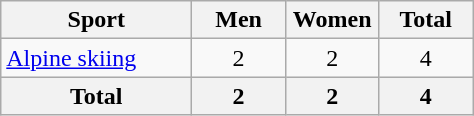<table class="wikitable sortable" style="text-align:center;">
<tr>
<th width=120>Sport</th>
<th width=55>Men</th>
<th width=55>Women</th>
<th width=55>Total</th>
</tr>
<tr>
<td align=left><a href='#'>Alpine skiing</a></td>
<td>2</td>
<td>2</td>
<td>4</td>
</tr>
<tr>
<th>Total</th>
<th>2</th>
<th>2</th>
<th>4</th>
</tr>
</table>
